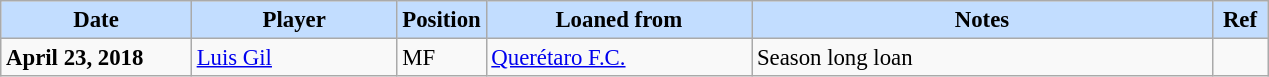<table class="wikitable" style="text-align:left; font-size:95%;">
<tr>
<th style="background:#c2ddff; width:120px;">Date</th>
<th style="background:#c2ddff; width:130px;">Player</th>
<th style="background:#c2ddff; width:50px;">Position</th>
<th style="background:#c2ddff; width:170px;">Loaned from</th>
<th style="background:#c2ddff; width:300px;">Notes</th>
<th style="background:#c2ddff; width:30px;">Ref</th>
</tr>
<tr>
<td><strong>April 23, 2018</strong></td>
<td> <a href='#'>Luis Gil</a></td>
<td>MF</td>
<td> <a href='#'>Querétaro F.C.</a></td>
<td>Season long loan</td>
<td></td>
</tr>
</table>
